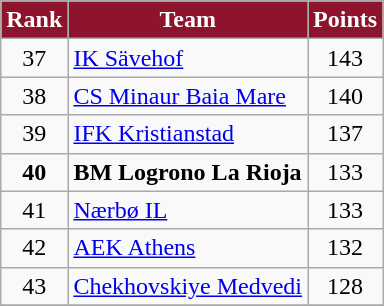<table class="wikitable" style="text-align: center;">
<tr>
<th style="color:#FFFFFF; background:#8D142C">Rank</th>
<th style="color:#FFFFFF; background:#8D142C">Team</th>
<th style="color:#FFFFFF; background:#8D142C">Points</th>
</tr>
<tr>
<td>37</td>
<td align=left> <a href='#'>IK Sävehof</a></td>
<td>143</td>
</tr>
<tr>
<td>38</td>
<td align=left> <a href='#'>CS Minaur Baia Mare</a></td>
<td>140</td>
</tr>
<tr>
<td>39</td>
<td align=left> <a href='#'>IFK Kristianstad</a></td>
<td>137</td>
</tr>
<tr>
<td><strong>40</strong></td>
<td align=left> <strong>BM Logrono La Rioja</strong></td>
<td>133</td>
</tr>
<tr>
<td>41</td>
<td align=left> <a href='#'>Nærbø IL</a></td>
<td>133</td>
</tr>
<tr>
<td>42</td>
<td align=left> <a href='#'>AEK Athens</a></td>
<td>132</td>
</tr>
<tr>
<td>43</td>
<td align=left> <a href='#'>Chekhovskiye Medvedi</a></td>
<td>128</td>
</tr>
<tr>
</tr>
</table>
